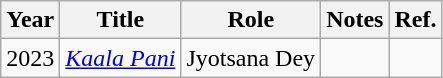<table class="wikitable sortable">
<tr>
<th>Year</th>
<th>Title</th>
<th>Role</th>
<th>Notes</th>
<th class="unsortable">Ref.</th>
</tr>
<tr>
<td>2023</td>
<td><em><a href='#'>Kaala Pani</a></em></td>
<td>Jyotsana Dey</td>
<td></td>
<td></td>
</tr>
</table>
